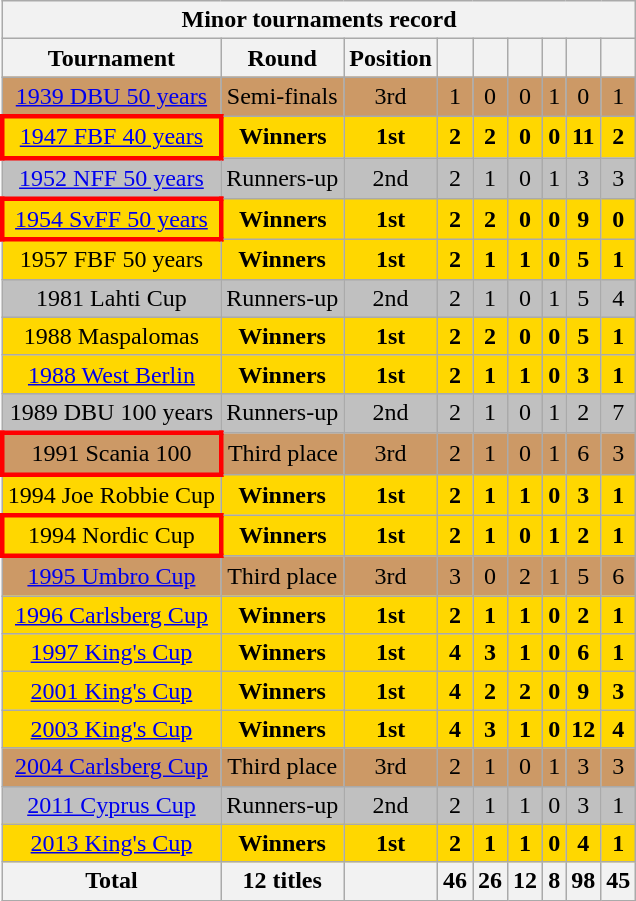<table class="wikitable" style="text-align: center;">
<tr>
<th colspan=9>Minor tournaments record</th>
</tr>
<tr>
<th>Tournament</th>
<th>Round</th>
<th>Position</th>
<th></th>
<th></th>
<th></th>
<th></th>
<th></th>
<th></th>
</tr>
<tr style="background:#c96;">
<td> <a href='#'>1939 DBU 50 years</a></td>
<td>Semi-finals</td>
<td>3rd</td>
<td>1</td>
<td>0</td>
<td>0</td>
<td>1</td>
<td>0</td>
<td>1</td>
</tr>
<tr style="background:gold;">
<td style="border: 3px solid red">  <a href='#'>1947 FBF 40 years</a></td>
<td><strong>Winners</strong></td>
<td><strong>1st</strong></td>
<td><strong>2</strong></td>
<td><strong>2</strong></td>
<td><strong>0</strong></td>
<td><strong>0</strong></td>
<td><strong>11</strong></td>
<td><strong>2</strong></td>
</tr>
<tr style="background:silver;">
<td> <a href='#'>1952 NFF 50 years</a></td>
<td>Runners-up</td>
<td>2nd</td>
<td>2</td>
<td>1</td>
<td>0</td>
<td>1</td>
<td>3</td>
<td>3</td>
</tr>
<tr style="background:gold;">
<td style="border: 3px solid red"> <a href='#'>1954 SvFF 50 years</a></td>
<td><strong>Winners</strong></td>
<td><strong>1st</strong></td>
<td><strong>2</strong></td>
<td><strong>2</strong></td>
<td><strong>0</strong></td>
<td><strong>0</strong></td>
<td><strong>9</strong></td>
<td><strong>0</strong></td>
</tr>
<tr style="background:gold;">
<td> 1957 FBF 50 years</td>
<td><strong>Winners</strong></td>
<td><strong>1st</strong></td>
<td><strong>2</strong></td>
<td><strong>1</strong></td>
<td><strong>1</strong></td>
<td><strong>0</strong></td>
<td><strong>5</strong></td>
<td><strong>1</strong></td>
</tr>
<tr style="background:silver;">
<td> 1981 Lahti Cup</td>
<td>Runners-up</td>
<td>2nd</td>
<td>2</td>
<td>1</td>
<td>0</td>
<td>1</td>
<td>5</td>
<td>4</td>
</tr>
<tr style="background:gold;">
<td> 1988 Maspalomas</td>
<td><strong>Winners</strong></td>
<td><strong>1st</strong></td>
<td><strong>2</strong></td>
<td><strong>2</strong></td>
<td><strong>0</strong></td>
<td><strong>0</strong></td>
<td><strong>5</strong></td>
<td><strong>1</strong></td>
</tr>
<tr style="background:gold;">
<td> <a href='#'>1988 West Berlin</a></td>
<td><strong>Winners</strong></td>
<td><strong>1st</strong></td>
<td><strong>2</strong></td>
<td><strong>1</strong></td>
<td><strong>1</strong></td>
<td><strong>0</strong></td>
<td><strong>3</strong></td>
<td><strong>1</strong></td>
</tr>
<tr style="background:silver;">
<td> 1989 DBU 100 years</td>
<td>Runners-up</td>
<td>2nd</td>
<td>2</td>
<td>1</td>
<td>0</td>
<td>1</td>
<td>2</td>
<td>7</td>
</tr>
<tr style="background:#c96;">
<td style="border: 3px solid red"> 1991 Scania 100</td>
<td>Third place</td>
<td>3rd</td>
<td>2</td>
<td>1</td>
<td>0</td>
<td>1</td>
<td>6</td>
<td>3</td>
</tr>
<tr style="background:gold;">
<td> 1994 Joe Robbie Cup</td>
<td><strong>Winners</strong></td>
<td><strong>1st</strong></td>
<td><strong>2</strong></td>
<td><strong>1</strong></td>
<td><strong>1</strong></td>
<td><strong>0</strong></td>
<td><strong>3</strong></td>
<td><strong>1</strong></td>
</tr>
<tr style="background:gold;">
<td style="border: 3px solid red">   1994 Nordic Cup</td>
<td><strong>Winners</strong></td>
<td><strong>1st</strong></td>
<td><strong>2</strong></td>
<td><strong>1</strong></td>
<td><strong>0</strong></td>
<td><strong>1</strong></td>
<td><strong>2</strong></td>
<td><strong>1</strong></td>
</tr>
<tr style="background:#c96;">
<td> <a href='#'>1995 Umbro Cup</a></td>
<td>Third place</td>
<td>3rd</td>
<td>3</td>
<td>0</td>
<td>2</td>
<td>1</td>
<td>5</td>
<td>6</td>
</tr>
<tr style="background:gold;">
<td> <a href='#'>1996 Carlsberg Cup</a></td>
<td><strong>Winners</strong></td>
<td><strong>1st</strong></td>
<td><strong>2</strong></td>
<td><strong>1</strong></td>
<td><strong>1</strong></td>
<td><strong>0</strong></td>
<td><strong>2</strong></td>
<td><strong>1</strong></td>
</tr>
<tr style="background:gold;">
<td> <a href='#'>1997 King's Cup</a></td>
<td><strong>Winners</strong></td>
<td><strong>1st</strong></td>
<td><strong>4</strong></td>
<td><strong>3</strong></td>
<td><strong>1</strong></td>
<td><strong>0</strong></td>
<td><strong>6</strong></td>
<td><strong>1</strong></td>
</tr>
<tr style="background:gold;">
<td> <a href='#'>2001 King's Cup</a></td>
<td><strong>Winners</strong></td>
<td><strong>1st</strong></td>
<td><strong>4</strong></td>
<td><strong>2</strong></td>
<td><strong>2</strong></td>
<td><strong>0</strong></td>
<td><strong>9</strong></td>
<td><strong>3</strong></td>
</tr>
<tr style="background:gold;">
<td> <a href='#'>2003 King's Cup</a></td>
<td><strong>Winners</strong></td>
<td><strong>1st</strong></td>
<td><strong>4</strong></td>
<td><strong>3</strong></td>
<td><strong>1</strong></td>
<td><strong>0</strong></td>
<td><strong>12</strong></td>
<td><strong>4</strong></td>
</tr>
<tr style="background:#c96;">
<td> <a href='#'>2004 Carlsberg Cup</a></td>
<td>Third place</td>
<td>3rd</td>
<td>2</td>
<td>1</td>
<td>0</td>
<td>1</td>
<td>3</td>
<td>3</td>
</tr>
<tr style="background:silver;">
<td> <a href='#'>2011 Cyprus Cup</a></td>
<td>Runners-up</td>
<td>2nd</td>
<td>2</td>
<td>1</td>
<td>1</td>
<td>0</td>
<td>3</td>
<td>1</td>
</tr>
<tr style="background:gold;">
<td> <a href='#'>2013 King's Cup</a></td>
<td><strong>Winners</strong></td>
<td><strong>1st</strong></td>
<td><strong>2</strong></td>
<td><strong>1</strong></td>
<td><strong>1</strong></td>
<td><strong>0</strong></td>
<td><strong>4</strong></td>
<td><strong>1</strong></td>
</tr>
<tr>
<th>Total</th>
<th>12 titles</th>
<th></th>
<th>46</th>
<th>26</th>
<th>12</th>
<th>8</th>
<th>98</th>
<th>45</th>
</tr>
</table>
